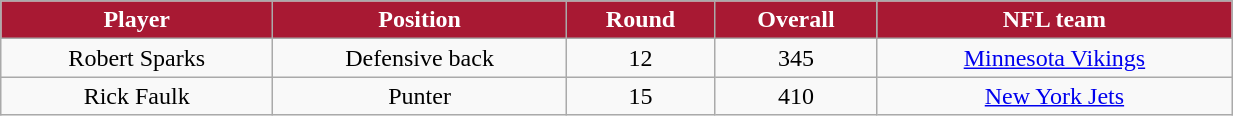<table class="wikitable" width="65%">
<tr align="center"  style="background:#A81933;color:#FFFFFF;">
<td><strong>Player</strong></td>
<td><strong>Position</strong></td>
<td><strong>Round</strong></td>
<td><strong>Overall</strong></td>
<td><strong>NFL team</strong></td>
</tr>
<tr align="center" bgcolor="">
<td>Robert Sparks</td>
<td>Defensive back</td>
<td>12</td>
<td>345</td>
<td><a href='#'>Minnesota Vikings</a></td>
</tr>
<tr align="center" bgcolor="">
<td>Rick Faulk</td>
<td>Punter</td>
<td>15</td>
<td>410</td>
<td><a href='#'>New York Jets</a></td>
</tr>
</table>
